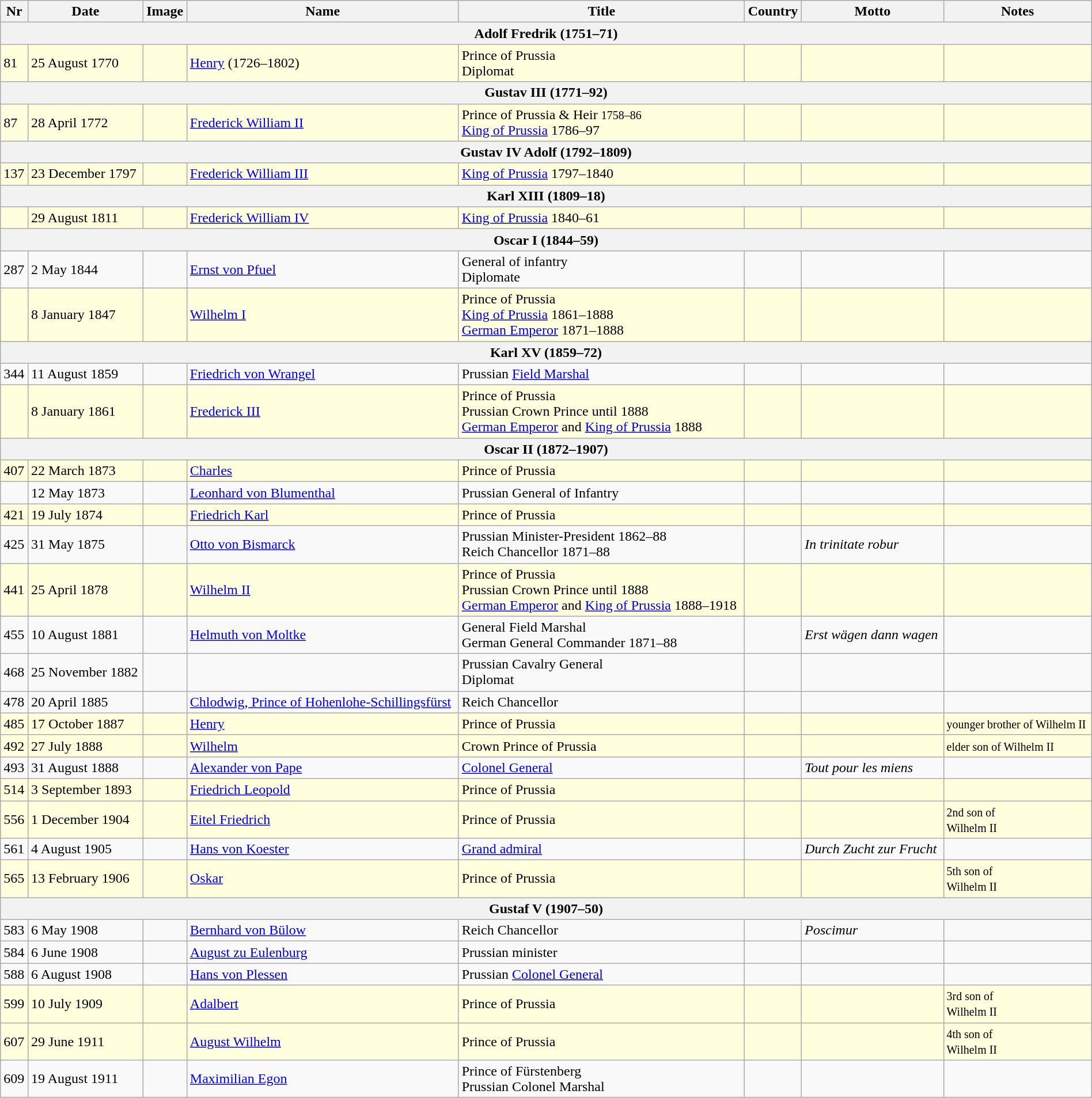<table class="wikitable" width=100%>
<tr>
<th>Nr</th>
<th>Date</th>
<th>Image</th>
<th>Name</th>
<th>Title</th>
<th>Country</th>
<th>Motto</th>
<th>Notes</th>
</tr>
<tr>
<th colspan=8>Adolf Fredrik (1751–71)</th>
</tr>
<tr bgcolor="#FFFFDD">
<td>81</td>
<td>25 August 1770</td>
<td></td>
<td><a href='#'>Henry</a> (1726–1802)</td>
<td>Prince of Prussia<br>Diplomat</td>
<td><br></td>
<td></td>
<td></td>
</tr>
<tr>
<th colspan=8>Gustav III (1771–92)</th>
</tr>
<tr bgcolor="#FFFFDD">
<td>87</td>
<td>28 April 1772</td>
<td></td>
<td><a href='#'>Frederick William II</a></td>
<td>Prince of Prussia & Heir <small>1758–86</small><br><a href='#'>King of Prussia</a> 1786–97</td>
<td><br></td>
<td></td>
<td></td>
</tr>
<tr>
<th colspan=8>Gustav IV Adolf (1792–1809)</th>
</tr>
<tr bgcolor="#FFFFDD">
<td>137</td>
<td>23 December 1797</td>
<td></td>
<td><a href='#'>Frederick William III</a></td>
<td><a href='#'>King of Prussia</a> 1797–1840</td>
<td><br></td>
<td></td>
<td></td>
</tr>
<tr>
<th colspan=8>Karl XIII (1809–18)</th>
</tr>
<tr bgcolor="#FFFFDD">
<td></td>
<td>29 August 1811</td>
<td></td>
<td><a href='#'>Frederick William IV</a></td>
<td><a href='#'>King of Prussia</a> 1840–61</td>
<td></td>
<td></td>
<td></td>
</tr>
<tr>
<th colspan=8>Oscar I (1844–59)</th>
</tr>
<tr>
<td>287</td>
<td>2 May 1844</td>
<td></td>
<td><a href='#'>Ernst von Pfuel</a></td>
<td>General of infantry<br>Diplomate</td>
<td></td>
<td></td>
<td></td>
</tr>
<tr bgcolor="#FFFFDD">
<td></td>
<td>8 January 1847</td>
<td></td>
<td><a href='#'>Wilhelm I</a></td>
<td>Prince of Prussia<br><a href='#'>King of Prussia</a> 1861–1888<br><a href='#'>German Emperor</a> 1871–1888</td>
<td><br></td>
<td></td>
<td></td>
</tr>
<tr>
<th colspan=8>Karl XV (1859–72)</th>
</tr>
<tr>
<td>344</td>
<td>11 August 1859</td>
<td></td>
<td><a href='#'>Friedrich von Wrangel</a></td>
<td>Prussian <a href='#'>Field Marshal</a></td>
<td></td>
<td></td>
<td></td>
</tr>
<tr bgcolor="#FFFFDD">
<td></td>
<td>8 January 1861</td>
<td></td>
<td><a href='#'>Frederick III</a></td>
<td>Prince of Prussia<br>Prussian Crown Prince until 1888<br><a href='#'>German Emperor</a> and <a href='#'>King of Prussia</a> 1888</td>
<td><br></td>
<td></td>
<td></td>
</tr>
<tr>
<th colspan=8>Oscar II (1872–1907)</th>
</tr>
<tr bgcolor="#FFFFDD">
<td>407</td>
<td>22 March 1873</td>
<td></td>
<td><a href='#'>Charles</a></td>
<td>Prince of Prussia</td>
<td><br></td>
<td></td>
<td></td>
</tr>
<tr>
<td></td>
<td>12 May 1873</td>
<td></td>
<td><a href='#'>Leonhard von Blumenthal</a></td>
<td>Prussian General of Infantry</td>
<td></td>
<td></td>
<td></td>
</tr>
<tr bgcolor="#FFFFDD">
<td>421</td>
<td>19 July 1874</td>
<td></td>
<td><a href='#'>Friedrich Karl</a></td>
<td>Prince of Prussia</td>
<td></td>
<td></td>
<td></td>
</tr>
<tr>
<td>425</td>
<td>31 May 1875</td>
<td></td>
<td><a href='#'>Otto von Bismarck</a></td>
<td>Prussian Minister-President 1862–88<br>Reich Chancellor 1871–88</td>
<td><br></td>
<td><em>In trinitate robur</em></td>
<td></td>
</tr>
<tr bgcolor="#FFFFDD">
<td>441</td>
<td>25 April 1878</td>
<td></td>
<td><a href='#'>Wilhelm II</a></td>
<td>Prince of Prussia<br>Prussian Crown Prince until 1888<br><a href='#'>German Emperor</a> and <a href='#'>King of Prussia</a> 1888–1918</td>
<td><br></td>
<td></td>
<td></td>
</tr>
<tr>
<td>455</td>
<td>10 August 1881</td>
<td></td>
<td><a href='#'>Helmuth von Moltke</a></td>
<td>General Field Marshal<br>German General Commander 1871–88</td>
<td><br></td>
<td><em>Erst wägen dann wagen</em></td>
<td></td>
</tr>
<tr>
<td>468</td>
<td>25 November 1882</td>
<td></td>
<td></td>
<td>Prussian Cavalry General<br>Diplomat</td>
<td><br></td>
<td></td>
<td></td>
</tr>
<tr>
<td>478</td>
<td>20 April 1885</td>
<td></td>
<td><a href='#'>Chlodwig, Prince of Hohenlohe-Schillingsfürst</a></td>
<td>Reich Chancellor</td>
<td></td>
<td></td>
<td></td>
</tr>
<tr bgcolor="#FFFFDD">
<td>485</td>
<td>17 October 1887</td>
<td></td>
<td><a href='#'>Henry</a></td>
<td>Prince of Prussia</td>
<td><br></td>
<td></td>
<td><small>younger brother of Wilhelm II</small></td>
</tr>
<tr bgcolor="#FFFFDD">
<td>492</td>
<td>27 July 1888</td>
<td></td>
<td><a href='#'>Wilhelm</a></td>
<td>Crown Prince of Prussia</td>
<td><br></td>
<td></td>
<td><small>elder son of Wilhelm II</small></td>
</tr>
<tr>
<td>493</td>
<td>31 August 1888</td>
<td></td>
<td><a href='#'>Alexander von Pape</a></td>
<td><a href='#'>Colonel General</a></td>
<td><br></td>
<td><em>Tout pour les miens</em></td>
<td></td>
</tr>
<tr bgcolor="#FFFFDD">
<td>514</td>
<td>3 September 1893</td>
<td></td>
<td><a href='#'>Friedrich Leopold</a></td>
<td>Prince of Prussia</td>
<td><br></td>
<td></td>
<td></td>
</tr>
<tr bgcolor="#FFFFDD">
<td>556</td>
<td>1 December 1904</td>
<td></td>
<td><a href='#'>Eitel Friedrich</a></td>
<td>Prince of Prussia</td>
<td><br></td>
<td></td>
<td><small>2nd son of<br> Wilhelm II</small></td>
</tr>
<tr>
<td>561</td>
<td>4 August 1905</td>
<td></td>
<td><a href='#'>Hans von Koester</a></td>
<td><a href='#'>Grand admiral</a></td>
<td></td>
<td><em>Durch Zucht zur Frucht</em></td>
<td></td>
</tr>
<tr bgcolor="#FFFFDD">
<td>565</td>
<td>13 February 1906</td>
<td></td>
<td><a href='#'>Oskar</a></td>
<td>Prince of Prussia</td>
<td><br></td>
<td></td>
<td><small>5th son of<br> Wilhelm II</small></td>
</tr>
<tr>
<th colspan=8>Gustaf V (1907–50)</th>
</tr>
<tr>
<td>583</td>
<td>6 May 1908</td>
<td></td>
<td><a href='#'>Bernhard von Bülow</a></td>
<td>Reich Chancellor</td>
<td></td>
<td><em>Poscimur</em></td>
<td></td>
</tr>
<tr>
<td>584</td>
<td>6 June 1908</td>
<td></td>
<td><a href='#'>August zu Eulenburg</a></td>
<td>Prussian minister</td>
<td></td>
<td></td>
<td></td>
</tr>
<tr>
<td>588</td>
<td>6 August 1908</td>
<td></td>
<td><a href='#'>Hans von Plessen</a></td>
<td>Prussian <a href='#'>Colonel General</a></td>
<td><br></td>
<td></td>
<td></td>
</tr>
<tr bgcolor="#FFFFDD">
<td>599</td>
<td>10 July 1909</td>
<td></td>
<td><a href='#'>Adalbert</a></td>
<td>Prince of Prussia</td>
<td><br></td>
<td></td>
<td><small>3rd son of<br>Wilhelm II</small></td>
</tr>
<tr bgcolor="#FFFFDD">
<td>607</td>
<td>29 June 1911</td>
<td></td>
<td><a href='#'>August Wilhelm</a></td>
<td>Prince of Prussia</td>
<td><br></td>
<td></td>
<td><small>4th son of<br>Wilhelm II</small></td>
</tr>
<tr>
<td>609</td>
<td>19 August 1911</td>
<td></td>
<td><a href='#'>Maximilian Egon</a></td>
<td>Prince of Fürstenberg<br>Prussian Colonel Marshal</td>
<td></td>
<td></td>
<td></td>
</tr>
</table>
